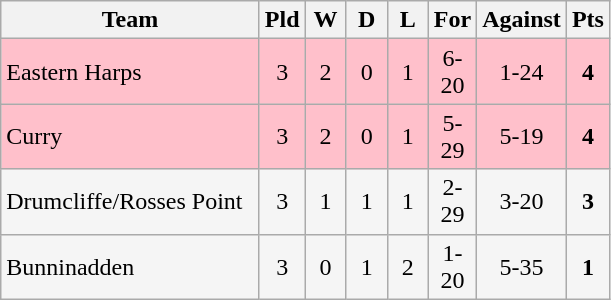<table class="wikitable">
<tr>
<th width=165>Team</th>
<th width=20>Pld</th>
<th width=20>W</th>
<th width=20>D</th>
<th width=20>L</th>
<th width=20>For</th>
<th width=20>Against</th>
<th width=20>Pts</th>
</tr>
<tr align=center style="background:pink;">
<td style="text-align:left;">Eastern Harps</td>
<td>3</td>
<td>2</td>
<td>0</td>
<td>1</td>
<td>6-20</td>
<td>1-24</td>
<td><strong>4</strong></td>
</tr>
<tr align=center style="background:pink;">
<td style="text-align:left;">Curry</td>
<td>3</td>
<td>2</td>
<td>0</td>
<td>1</td>
<td>5-29</td>
<td>5-19</td>
<td><strong>4</strong></td>
</tr>
<tr align=center style="background:#f5f5f5;">
<td style="text-align:left;">Drumcliffe/Rosses Point</td>
<td>3</td>
<td>1</td>
<td>1</td>
<td>1</td>
<td>2-29</td>
<td>3-20</td>
<td><strong>3</strong></td>
</tr>
<tr align=center style="background:#f5f5f5;">
<td style="text-align:left;">Bunninadden</td>
<td>3</td>
<td>0</td>
<td>1</td>
<td>2</td>
<td>1-20</td>
<td>5-35</td>
<td><strong>1</strong></td>
</tr>
</table>
